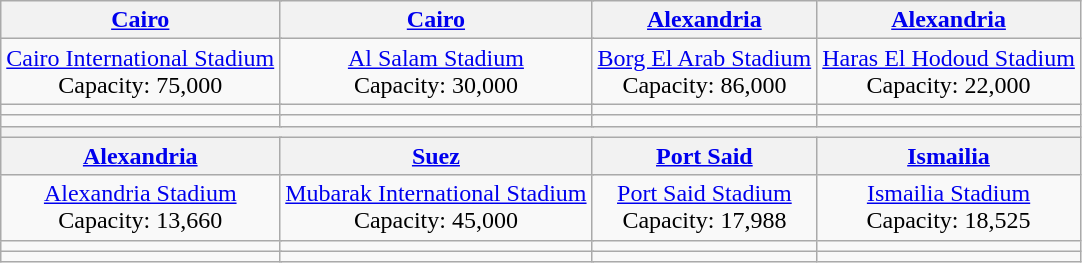<table class="wikitable" style="text-align:center;">
<tr>
<th colspan="3"><a href='#'>Cairo</a></th>
<th colspan="3"><a href='#'>Cairo</a></th>
<th colspan="3"><a href='#'>Alexandria</a></th>
<th colspan="3"><a href='#'>Alexandria</a></th>
</tr>
<tr>
<td colspan="3"><a href='#'>Cairo International Stadium</a><br>Capacity: 75,000</td>
<td colspan="3"><a href='#'>Al Salam Stadium</a><br>Capacity: 30,000</td>
<td colspan="3"><a href='#'>Borg El Arab Stadium</a><br>Capacity: 86,000</td>
<td colspan="3"><a href='#'>Haras El Hodoud Stadium</a><br>Capacity: 22,000</td>
</tr>
<tr>
<td colspan="3"><small></small></td>
<td colspan="3"><small></small></td>
<td colspan="3"><small></small></td>
<td colspan="3"><small></small></td>
</tr>
<tr>
<td colspan="3"></td>
<td colspan="3"></td>
<td colspan="3"></td>
<td colspan="3"></td>
</tr>
<tr>
<th colspan="12"></th>
</tr>
<tr>
<th colspan="3"><a href='#'>Alexandria</a></th>
<th colspan="3"><a href='#'>Suez</a></th>
<th colspan="3"><a href='#'>Port Said</a></th>
<th colspan="3"><a href='#'>Ismailia</a></th>
</tr>
<tr>
<td colspan="3"><a href='#'>Alexandria Stadium</a><br>Capacity: 13,660</td>
<td colspan="3"><a href='#'>Mubarak International Stadium</a><br>Capacity: 45,000</td>
<td colspan="3"><a href='#'>Port Said Stadium</a><br>Capacity: 17,988</td>
<td colspan="3"><a href='#'>Ismailia Stadium</a><br>Capacity: 18,525</td>
</tr>
<tr>
<td colspan="3"><small></small></td>
<td colspan="3"><small></small></td>
<td colspan="3"><small></small></td>
<td colspan="3"><small></small></td>
</tr>
<tr>
<td colspan="3"></td>
<td colspan="3"></td>
<td colspan="3"></td>
<td colspan="3"></td>
</tr>
</table>
